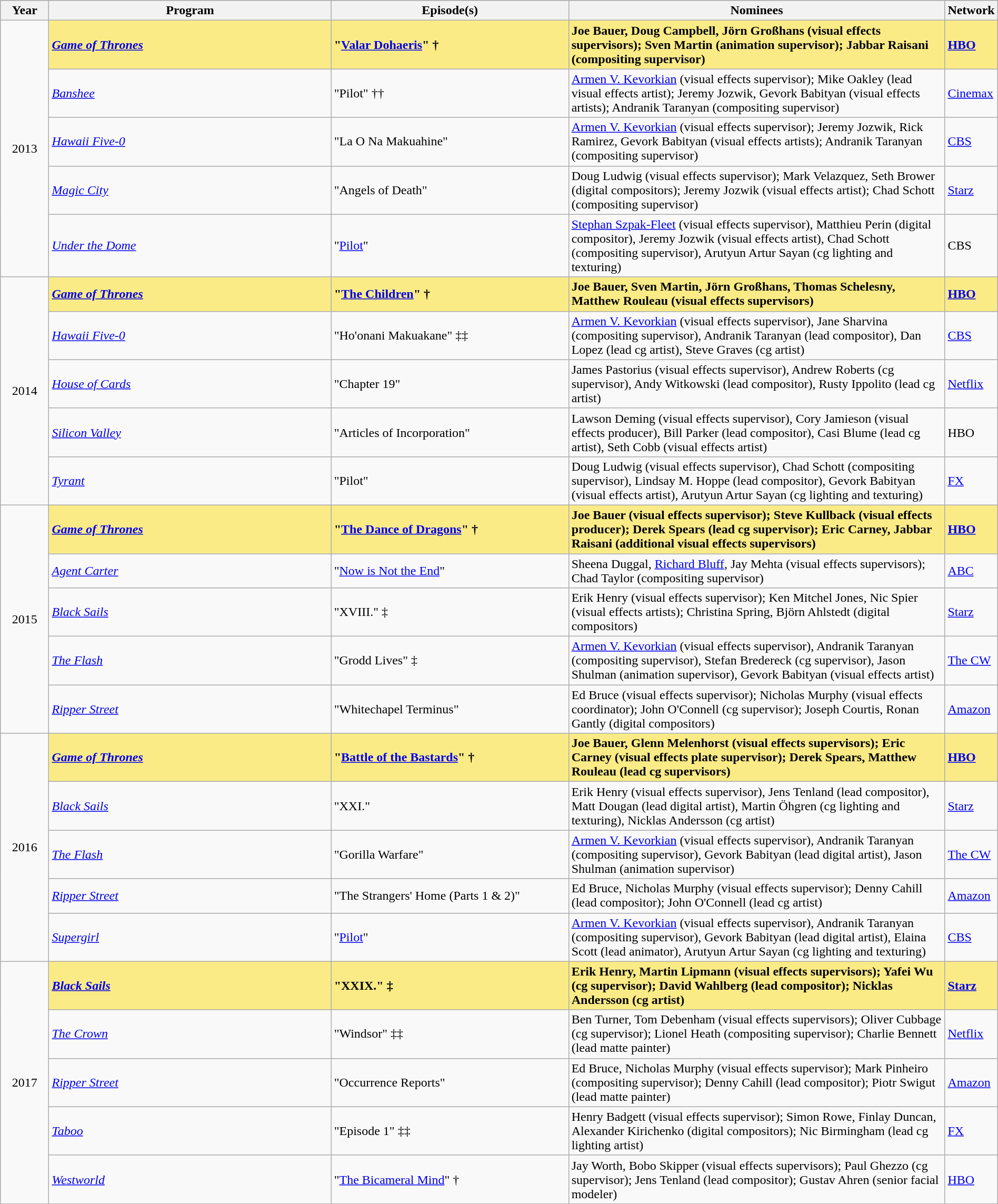<table class="wikitable" style="width:100%">
<tr bgcolor="#bebebe">
<th width="5%">Year</th>
<th width="30%">Program</th>
<th width="25%">Episode(s)</th>
<th width="40%">Nominees</th>
<th width="5%">Network</th>
</tr>
<tr>
<td rowspan=5 style="text-align:center">2013<br></td>
<td style="background:#FAEB86;"><strong><em><a href='#'>Game of Thrones</a></em></strong></td>
<td style="background:#FAEB86;"><strong>"<a href='#'>Valar Dohaeris</a>" †</strong></td>
<td style="background:#FAEB86;"><strong>Joe Bauer, Doug Campbell, Jörn Großhans (visual effects supervisors); Sven Martin (animation supervisor); Jabbar Raisani (compositing supervisor)</strong></td>
<td style="background:#FAEB86;"><strong><a href='#'>HBO</a></strong></td>
</tr>
<tr>
<td><em><a href='#'>Banshee</a></em></td>
<td>"Pilot" ††</td>
<td><a href='#'>Armen V. Kevorkian</a> (visual effects supervisor); Mike Oakley (lead visual effects artist); Jeremy Jozwik, Gevork Babityan (visual effects artists); Andranik Taranyan (compositing supervisor)</td>
<td><a href='#'>Cinemax</a></td>
</tr>
<tr>
<td><em><a href='#'>Hawaii Five-0</a></em></td>
<td>"La O Na Makuahine"</td>
<td><a href='#'>Armen V. Kevorkian</a> (visual effects supervisor); Jeremy Jozwik, Rick Ramirez, Gevork Babityan (visual effects artists); Andranik Taranyan (compositing supervisor)</td>
<td><a href='#'>CBS</a></td>
</tr>
<tr>
<td><em><a href='#'>Magic City</a></em></td>
<td>"Angels of Death"</td>
<td>Doug Ludwig (visual effects supervisor); Mark Velazquez, Seth Brower (digital compositors); Jeremy Jozwik (visual effects artist); Chad Schott (compositing supervisor)</td>
<td><a href='#'>Starz</a></td>
</tr>
<tr>
<td><em><a href='#'>Under the Dome</a></em></td>
<td>"<a href='#'>Pilot</a>"</td>
<td><a href='#'>Stephan Szpak-Fleet</a> (visual effects supervisor), Matthieu Perin (digital compositor), Jeremy Jozwik (visual effects artist), Chad Schott (compositing supervisor), Arutyun Artur Sayan (cg lighting and texturing)</td>
<td>CBS</td>
</tr>
<tr>
<td rowspan=5 style="text-align:center">2014<br></td>
<td style="background:#FAEB86;"><strong><em><a href='#'>Game of Thrones</a></em></strong></td>
<td style="background:#FAEB86;"><strong>"<a href='#'>The Children</a>" †</strong></td>
<td style="background:#FAEB86;"><strong>Joe Bauer, Sven Martin, Jörn Großhans, Thomas Schelesny, Matthew Rouleau (visual effects supervisors)</strong></td>
<td style="background:#FAEB86;"><strong><a href='#'>HBO</a></strong></td>
</tr>
<tr>
<td><em><a href='#'>Hawaii Five-0</a></em></td>
<td>"Ho'onani Makuakane" ‡‡</td>
<td><a href='#'>Armen V. Kevorkian</a> (visual effects supervisor), Jane Sharvina (compositing supervisor), Andranik Taranyan (lead compositor), Dan Lopez (lead cg artist), Steve Graves (cg artist)</td>
<td><a href='#'>CBS</a></td>
</tr>
<tr>
<td><em><a href='#'>House of Cards</a></em></td>
<td>"Chapter 19"</td>
<td>James Pastorius (visual effects supervisor), Andrew Roberts (cg supervisor), Andy Witkowski (lead compositor), Rusty Ippolito (lead cg artist)</td>
<td><a href='#'>Netflix</a></td>
</tr>
<tr>
<td><em><a href='#'>Silicon Valley</a></em></td>
<td>"Articles of Incorporation"</td>
<td>Lawson Deming (visual effects supervisor), Cory Jamieson (visual effects producer), Bill Parker (lead compositor), Casi Blume (lead cg artist), Seth Cobb (visual effects artist)</td>
<td>HBO</td>
</tr>
<tr>
<td><em><a href='#'>Tyrant</a></em></td>
<td>"Pilot"</td>
<td>Doug Ludwig (visual effects supervisor), Chad Schott (compositing supervisor), Lindsay M. Hoppe (lead compositor), Gevork Babityan (visual effects artist), Arutyun Artur Sayan (cg lighting and texturing)</td>
<td><a href='#'>FX</a></td>
</tr>
<tr>
<td rowspan=5 style="text-align:center">2015<br></td>
<td style="background:#FAEB86;"><strong><em><a href='#'>Game of Thrones</a></em></strong></td>
<td style="background:#FAEB86;"><strong>"<a href='#'>The Dance of Dragons</a>" †</strong></td>
<td style="background:#FAEB86;"><strong>Joe Bauer (visual effects supervisor); Steve Kullback (visual effects producer); Derek Spears (lead cg supervisor); Eric Carney, Jabbar Raisani (additional visual effects supervisors)</strong></td>
<td style="background:#FAEB86;"><strong><a href='#'>HBO</a></strong></td>
</tr>
<tr>
<td><em><a href='#'>Agent Carter</a></em></td>
<td>"<a href='#'>Now is Not the End</a>"</td>
<td>Sheena Duggal, <a href='#'>Richard Bluff</a>, Jay Mehta (visual effects supervisors); Chad Taylor (compositing supervisor)</td>
<td><a href='#'>ABC</a></td>
</tr>
<tr>
<td><em><a href='#'>Black Sails</a></em></td>
<td>"XVIII." ‡</td>
<td>Erik Henry (visual effects supervisor); Ken Mitchel Jones, Nic Spier (visual effects artists); Christina Spring, Björn Ahlstedt (digital compositors)</td>
<td><a href='#'>Starz</a></td>
</tr>
<tr>
<td><em><a href='#'>The Flash</a></em></td>
<td>"Grodd Lives" ‡</td>
<td><a href='#'>Armen V. Kevorkian</a> (visual effects supervisor), Andranik Taranyan (compositing supervisor), Stefan Bredereck (cg supervisor), Jason Shulman (animation supervisor), Gevork Babityan (visual effects artist)</td>
<td><a href='#'>The CW</a></td>
</tr>
<tr>
<td><em><a href='#'>Ripper Street</a></em></td>
<td>"Whitechapel Terminus"</td>
<td>Ed Bruce (visual effects supervisor); Nicholas Murphy (visual effects coordinator); John O'Connell (cg supervisor); Joseph Courtis, Ronan Gantly (digital compositors)</td>
<td><a href='#'>Amazon</a></td>
</tr>
<tr>
<td rowspan=5 style="text-align:center">2016<br></td>
<td style="background:#FAEB86;"><strong><em><a href='#'>Game of Thrones</a></em></strong></td>
<td style="background:#FAEB86;"><strong>"<a href='#'>Battle of the Bastards</a>" †</strong></td>
<td style="background:#FAEB86;"><strong>Joe Bauer, Glenn Melenhorst (visual effects supervisors); Eric Carney (visual effects plate supervisor); Derek Spears, Matthew Rouleau (lead cg supervisors)</strong></td>
<td style="background:#FAEB86;"><strong><a href='#'>HBO</a></strong></td>
</tr>
<tr>
<td><em><a href='#'>Black Sails</a></em></td>
<td>"XXI."</td>
<td>Erik Henry (visual effects supervisor), Jens Tenland (lead compositor), Matt Dougan (lead digital artist), Martin Öhgren (cg lighting and texturing), Nicklas Andersson (cg artist)</td>
<td><a href='#'>Starz</a></td>
</tr>
<tr>
<td><em><a href='#'>The Flash</a></em></td>
<td>"Gorilla Warfare"</td>
<td><a href='#'>Armen V. Kevorkian</a> (visual effects supervisor), Andranik Taranyan (compositing supervisor), Gevork Babityan (lead digital artist), Jason Shulman (animation supervisor)</td>
<td><a href='#'>The CW</a></td>
</tr>
<tr>
<td><em><a href='#'>Ripper Street</a></em></td>
<td>"The Strangers' Home (Parts 1 & 2)"</td>
<td>Ed Bruce, Nicholas Murphy (visual effects supervisor); Denny Cahill (lead compositor); John O'Connell (lead cg artist)</td>
<td><a href='#'>Amazon</a></td>
</tr>
<tr>
<td><em><a href='#'>Supergirl</a></em></td>
<td>"<a href='#'>Pilot</a>"</td>
<td><a href='#'>Armen V. Kevorkian</a> (visual effects supervisor), Andranik Taranyan (compositing supervisor), Gevork Babityan (lead digital artist), Elaina Scott (lead animator), Arutyun Artur Sayan (cg lighting and texturing)</td>
<td><a href='#'>CBS</a></td>
</tr>
<tr>
<td rowspan=5 style="text-align:center">2017<br></td>
<td style="background:#FAEB86;"><strong><em><a href='#'>Black Sails</a></em></strong></td>
<td style="background:#FAEB86;"><strong>"XXIX." ‡</strong></td>
<td style="background:#FAEB86;"><strong>Erik Henry, Martin Lipmann (visual effects supervisors); Yafei Wu (cg supervisor); David Wahlberg (lead compositor); Nicklas Andersson (cg artist)</strong></td>
<td style="background:#FAEB86;"><strong><a href='#'>Starz</a></strong></td>
</tr>
<tr>
<td><em><a href='#'>The Crown</a></em></td>
<td>"Windsor" ‡‡</td>
<td>Ben Turner, Tom Debenham (visual effects supervisors); Oliver Cubbage (cg supervisor); Lionel Heath (compositing supervisor); Charlie Bennett (lead matte painter)</td>
<td><a href='#'>Netflix</a></td>
</tr>
<tr>
<td><em><a href='#'>Ripper Street</a></em></td>
<td>"Occurrence Reports"</td>
<td>Ed Bruce, Nicholas Murphy (visual effects supervisor); Mark Pinheiro (compositing supervisor); Denny Cahill (lead compositor); Piotr Swigut (lead matte painter)</td>
<td><a href='#'>Amazon</a></td>
</tr>
<tr>
<td><em><a href='#'>Taboo</a></em></td>
<td>"Episode 1" ‡‡</td>
<td>Henry Badgett (visual effects supervisor); Simon Rowe, Finlay Duncan, Alexander Kirichenko (digital compositors); Nic Birmingham (lead cg lighting artist)</td>
<td><a href='#'>FX</a></td>
</tr>
<tr>
<td><em><a href='#'>Westworld</a></em></td>
<td>"<a href='#'>The Bicameral Mind</a>" †</td>
<td>Jay Worth, Bobo Skipper (visual effects supervisors); Paul Ghezzo (cg supervisor); Jens Tenland (lead compositor); Gustav Ahren (senior facial modeler)</td>
<td><a href='#'>HBO</a></td>
</tr>
</table>
